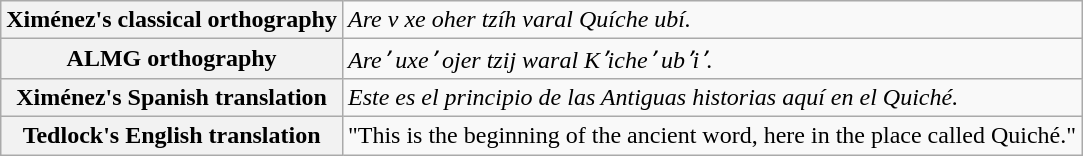<table class="wikitable">
<tr>
<th>Ximénez's classical orthography</th>
<td><em>Are v xe oher tzíh varal Quíche ubí.</em></td>
</tr>
<tr>
<th>ALMG orthography</th>
<td><em>Areʼ uxeʼ ojer tzij waral Kʼicheʼ ubʼiʼ.</em></td>
</tr>
<tr>
<th>Ximénez's Spanish translation</th>
<td><em>Este es el principio de las Antiguas historias aquí en el Quiché.</em></td>
</tr>
<tr>
<th>Tedlock's English translation</th>
<td>"This is the beginning of the ancient word, here in the place called Quiché."</td>
</tr>
</table>
